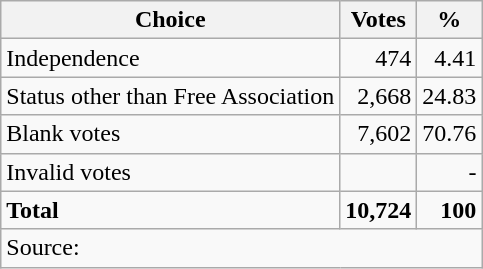<table class=wikitable style=text-align:right>
<tr>
<th>Choice</th>
<th>Votes</th>
<th>%</th>
</tr>
<tr>
<td align=left>Independence</td>
<td>474</td>
<td>4.41</td>
</tr>
<tr>
<td align=left>Status other than Free Association</td>
<td>2,668</td>
<td>24.83</td>
</tr>
<tr>
<td align=left>Blank votes</td>
<td>7,602</td>
<td>70.76</td>
</tr>
<tr>
<td align=left>Invalid votes</td>
<td></td>
<td>-</td>
</tr>
<tr>
<td align=left><strong>Total</strong></td>
<td><strong>10,724</strong></td>
<td><strong>100</strong></td>
</tr>
<tr>
<td colspan=3 align=left>Source: </td>
</tr>
</table>
